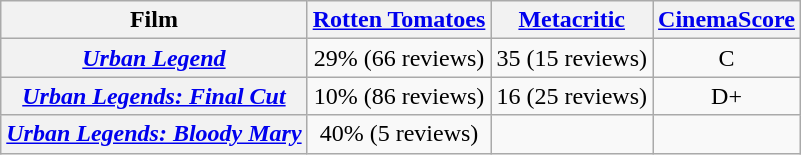<table class="wikitable plainrowheaders" style="text-align:center;">
<tr>
<th>Film</th>
<th><a href='#'>Rotten Tomatoes</a></th>
<th><a href='#'>Metacritic</a></th>
<th><a href='#'>CinemaScore</a></th>
</tr>
<tr>
<th scope="row"><em><a href='#'>Urban Legend</a></em></th>
<td>29% (66 reviews)</td>
<td>35 (15 reviews)</td>
<td>C</td>
</tr>
<tr>
<th scope="row"><em><a href='#'>Urban Legends: Final Cut</a></em></th>
<td>10% (86 reviews)</td>
<td>16 (25 reviews)</td>
<td>D+</td>
</tr>
<tr>
<th scope="row"><em><a href='#'>Urban Legends: Bloody Mary</a></em></th>
<td>40% (5 reviews)</td>
<td></td>
<td></td>
</tr>
</table>
